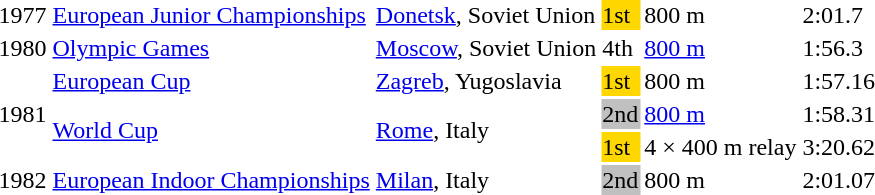<table>
<tr>
<td>1977</td>
<td><a href='#'>European Junior Championships</a></td>
<td><a href='#'>Donetsk</a>, Soviet Union</td>
<td bgcolor=gold>1st</td>
<td>800 m</td>
<td>2:01.7</td>
</tr>
<tr>
<td>1980</td>
<td><a href='#'>Olympic Games</a></td>
<td><a href='#'>Moscow</a>, Soviet Union</td>
<td>4th</td>
<td><a href='#'>800 m</a></td>
<td>1:56.3</td>
</tr>
<tr>
<td rowspan=3>1981</td>
<td><a href='#'>European Cup</a></td>
<td><a href='#'>Zagreb</a>, Yugoslavia</td>
<td bgcolor=gold>1st</td>
<td>800 m</td>
<td>1:57.16</td>
</tr>
<tr>
<td rowspan=2><a href='#'>World Cup</a></td>
<td rowspan=2><a href='#'>Rome</a>, Italy</td>
<td bgcolor=silver>2nd</td>
<td><a href='#'>800 m</a></td>
<td>1:58.31</td>
</tr>
<tr>
<td bgcolor=gold>1st</td>
<td>4 × 400 m relay</td>
<td>3:20.62</td>
</tr>
<tr>
<td>1982</td>
<td><a href='#'>European Indoor Championships</a></td>
<td><a href='#'>Milan</a>, Italy</td>
<td bgcolor=silver>2nd</td>
<td>800 m</td>
<td>2:01.07</td>
</tr>
</table>
